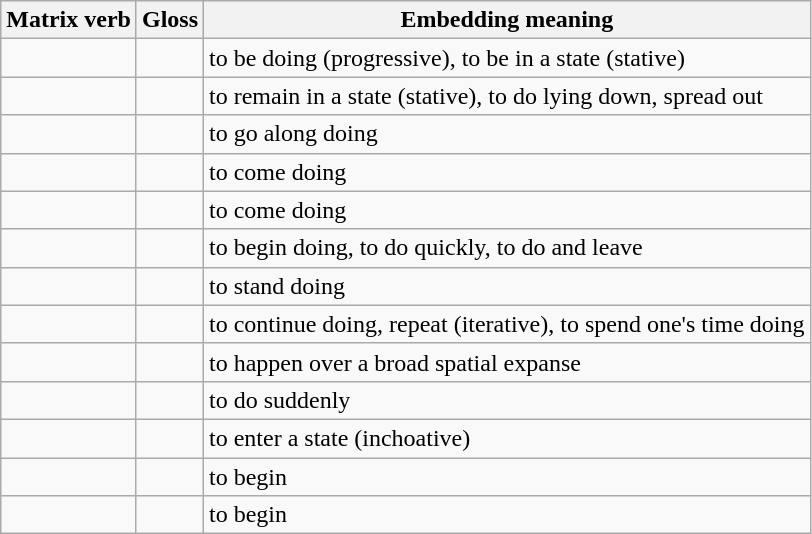<table class="wikitable">
<tr>
<th>Matrix verb</th>
<th>Gloss</th>
<th>Embedding meaning</th>
</tr>
<tr>
<td></td>
<td></td>
<td>to be doing (progressive), to be in a state (stative)</td>
</tr>
<tr>
<td></td>
<td></td>
<td>to remain in a state (stative), to do lying down, spread out</td>
</tr>
<tr>
<td></td>
<td></td>
<td>to go along doing</td>
</tr>
<tr>
<td></td>
<td></td>
<td>to come doing</td>
</tr>
<tr>
<td></td>
<td></td>
<td>to come doing</td>
</tr>
<tr>
<td></td>
<td></td>
<td>to begin doing, to do quickly, to do and leave</td>
</tr>
<tr>
<td></td>
<td></td>
<td>to stand doing</td>
</tr>
<tr>
<td></td>
<td></td>
<td>to continue doing, repeat (iterative), to spend one's time doing</td>
</tr>
<tr>
<td></td>
<td></td>
<td>to happen over a broad spatial expanse</td>
</tr>
<tr>
<td></td>
<td></td>
<td>to do suddenly</td>
</tr>
<tr>
<td></td>
<td></td>
<td>to enter a state (inchoative)</td>
</tr>
<tr>
<td></td>
<td></td>
<td>to begin</td>
</tr>
<tr>
<td></td>
<td></td>
<td>to begin</td>
</tr>
</table>
